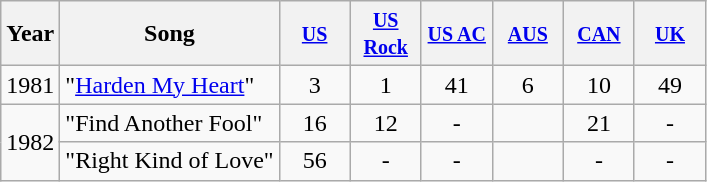<table class="wikitable">
<tr>
<th>Year</th>
<th>Song</th>
<th width="40"><small><a href='#'>US</a></small></th>
<th width="40"><small><a href='#'>US Rock</a></small></th>
<th width="40"><small><a href='#'>US AC</a></small></th>
<th width="40"><small><a href='#'>AUS</a></small></th>
<th width="40"><small><a href='#'>CAN</a></small></th>
<th width="40"><small><a href='#'>UK</a></small></th>
</tr>
<tr>
<td>1981</td>
<td>"<a href='#'>Harden My Heart</a>"</td>
<td align="center">3</td>
<td align="center">1</td>
<td align="center">41</td>
<td align="center">6</td>
<td align="center">10</td>
<td align="center">49</td>
</tr>
<tr>
<td rowspan="3">1982</td>
<td>"Find Another Fool"</td>
<td align="center">16</td>
<td align="center">12</td>
<td align="center">-</td>
<td></td>
<td align="center">21</td>
<td align="center">-</td>
</tr>
<tr>
<td>"Right Kind of Love"</td>
<td align="center">56</td>
<td align="center">-</td>
<td align="center">-</td>
<td></td>
<td align="center">-</td>
<td align="center">-</td>
</tr>
</table>
